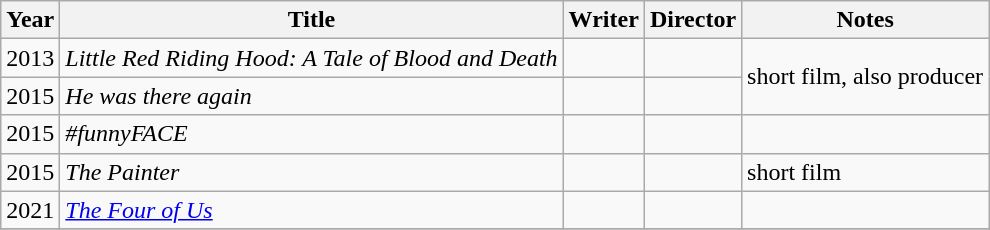<table class="wikitable plainrowheaders">
<tr>
<th>Year</th>
<th>Title</th>
<th>Writer</th>
<th>Director</th>
<th>Notes</th>
</tr>
<tr>
<td>2013</td>
<td><em>Little Red Riding Hood: A Tale of Blood and Death</em></td>
<td></td>
<td></td>
<td rowspan="2">short film, also producer</td>
</tr>
<tr>
<td>2015</td>
<td><em>He was there again</em></td>
<td></td>
<td></td>
</tr>
<tr>
<td>2015</td>
<td><em>#funnyFACE</em></td>
<td></td>
<td></td>
<td></td>
</tr>
<tr>
<td>2015</td>
<td><em>The Painter</em></td>
<td></td>
<td></td>
<td>short film</td>
</tr>
<tr>
<td>2021</td>
<td><em><a href='#'>The Four of Us</a></em></td>
<td></td>
<td></td>
<td></td>
</tr>
<tr>
</tr>
</table>
